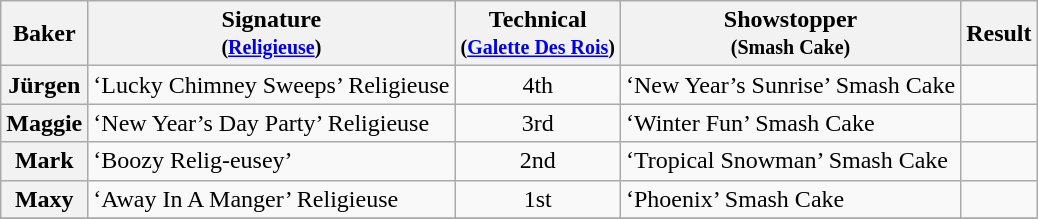<table class="wikitable sortable">
<tr>
<th scope="col">Baker</th>
<th scope="col" class="unsortable">Signature<br><small> (<a href='#'>Religieuse</a>) </small></th>
<th scope="col">Technical<br> <small> (<a href='#'>Galette Des Rois</a>) </small></th>
<th scope="col" class="unsortable">Showstopper<br><small> (Smash Cake) </small></th>
<th scope="col">Result</th>
</tr>
<tr>
<th scope="row">Jürgen</th>
<td>‘Lucky Chimney Sweeps’ Religieuse</td>
<td align="center">4th</td>
<td>‘New Year’s Sunrise’ Smash Cake</td>
<td></td>
</tr>
<tr>
<th scope="row">Maggie</th>
<td>‘New Year’s Day Party’ Religieuse</td>
<td align="center">3rd</td>
<td>‘Winter Fun’ Smash Cake</td>
<td></td>
</tr>
<tr>
<th scope="row">Mark</th>
<td>‘Boozy Relig-eusey’</td>
<td align="center">2nd</td>
<td>‘Tropical Snowman’ Smash Cake</td>
<td></td>
</tr>
<tr>
<th scope="row">Maxy</th>
<td>‘Away In A Manger’ Religieuse</td>
<td align="center">1st</td>
<td>‘Phoenix’ Smash Cake</td>
<td></td>
</tr>
<tr>
</tr>
</table>
